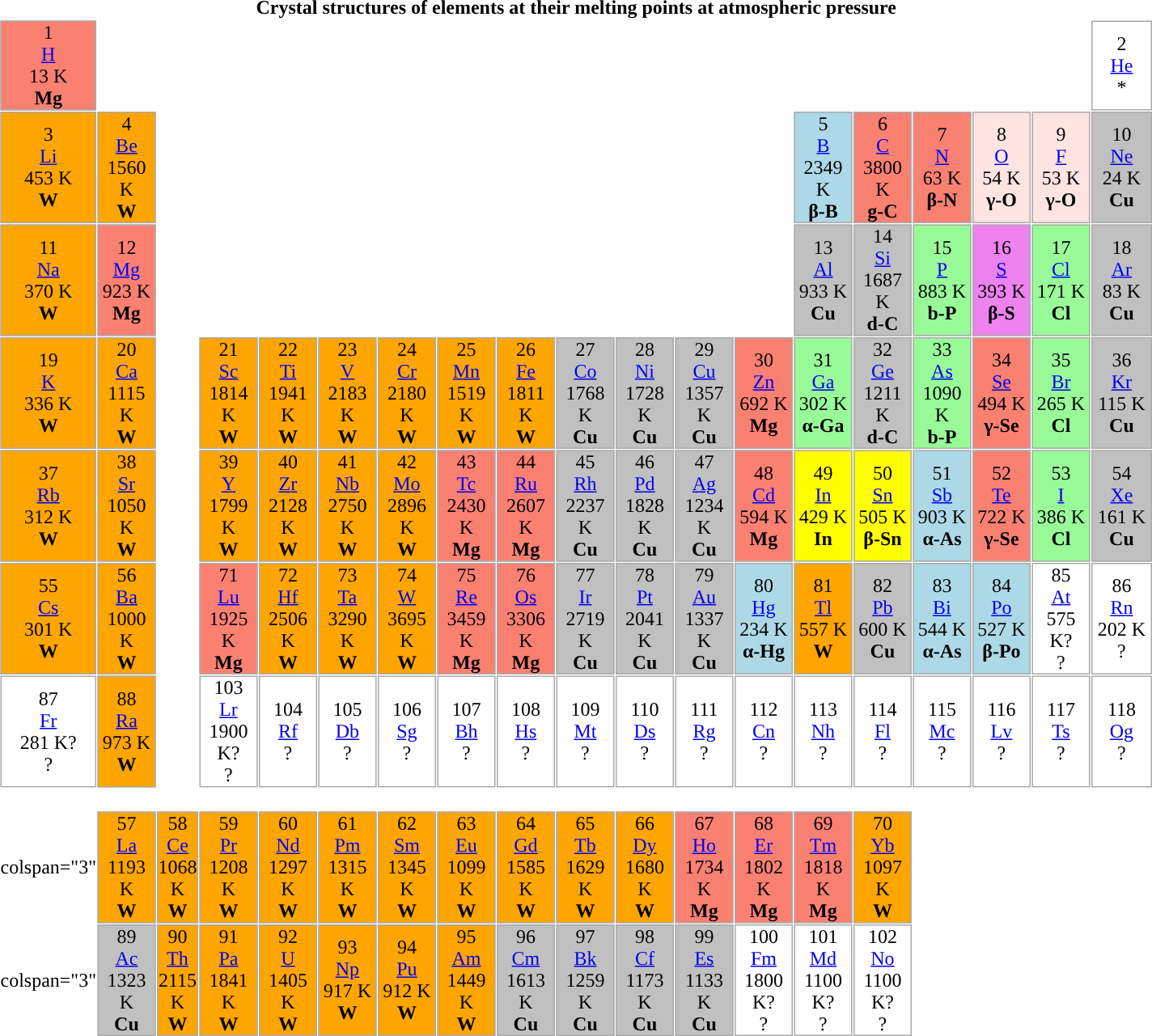<table border="0" cellpadding="0" cellspacing="1" style="text-align:center; background:">
<tr>
<th colspan=20 style="background:">Crystal structures of elements at their melting points at atmospheric pressure</th>
</tr>
<tr style="background:">
</tr>
<tr>
<td style="width:3em; border:1px solid #aaaaaa;  background-color:salmon;">1<br><a href='#'>H</a><br>13 K<br><strong>Mg</strong></td>
<td style="width:3em;"></td>
<td style="width:0.5em;"></td>
<td style="width:3em;"></td>
<td style="width:3em;"></td>
<td style="width:3em;"></td>
<td style="width:3em;"></td>
<td style="width:3em;"></td>
<td style="width:3em;"></td>
<td style="width:3em;"></td>
<td style="width:3em;"></td>
<td style="width:3em;"></td>
<td style="width:3em;"></td>
<td style="width:3em;"></td>
<td style="width:3em;"></td>
<td style="width:3em;"></td>
<td style="width:3em;"></td>
<td style="width:3em;"></td>
<td style="width:3em; border:1px solid #aaaaaa; background-color:white;">2<br><a href='#'>He</a><br>*<br></td>
</tr>
<tr>
<td style="border:1px solid #aaaaaa; background-color:orange;">3<br> <a href='#'>Li</a><br>453 K<br><strong>W</strong></td>
<td style="border:1px solid #aaaaaa; background-color:orange;">4<br> <a href='#'>Be</a><br>1560 K<br><strong>W</strong></td>
<td colspan=11></td>
<td style="border:1px solid #aaaaaa; background-color:lightblue;">5<br> <a href='#'>B</a><br>2349 K<br><strong>β-B</strong></td>
<td style="border:1px solid #aaaaaa; background-color:salmon;">6<br> <a href='#'>C</a><br>3800 K<br><strong>g-C</strong></td>
<td style="border:1px solid #aaaaaa; background-color:salmon;">7<br> <a href='#'>N</a><br>63 K<br><strong>β-N</strong></td>
<td style="border:1px solid #aaaaaa; background-color:mistyrose;">8<br> <a href='#'>O</a><br> 54 K<br><strong>γ-O</strong></td>
<td style="border:1px solid #aaaaaa; background-color:mistyrose;">9<br> <a href='#'>F</a><br>53 K<br><strong>γ-O</strong></td>
<td style="border:1px solid #aaaaaa; background-color:silver;">10<br> <a href='#'>Ne</a><br>24 K<br><strong>Cu</strong></td>
</tr>
<tr>
<td style="border:1px solid #aaaaaa; background-color:orange;">11<br> <a href='#'>Na</a><br>370 K<br><strong>W</strong></td>
<td style="border:1px solid #aaaaaa; background-color:salmon;">12<br> <a href='#'>Mg</a><br>923 K<br><strong>Mg</strong></td>
<td colspan=11></td>
<td style="border:1px solid #aaaaaa; background-color:silver;">13<br> <a href='#'>Al</a> <br>933 K<br><strong>Cu</strong></td>
<td style="border:1px solid #aaaaaa; background-color:silver;">14<br> <a href='#'>Si</a> <br>1687 K<br><strong>d-C</strong></td>
<td style="border:1px solid #aaaaaa; background-color:palegreen;">15<br> <a href='#'>P</a> <br>883 K<br><strong>b-P</strong></td>
<td style="border:1px solid #aaaaaa; background-color:violet;">16<br> <a href='#'>S</a> <br>393 K<br><strong>β-S</strong></td>
<td style="border:1px solid #aaaaaa; background-color:palegreen;">17<br> <a href='#'>Cl</a> <br>171 K<br><strong>Cl</strong></td>
<td style="border:1px solid #aaaaaa; background-color:silver;">18<br> <a href='#'>Ar</a> <br>83 K<br><strong>Cu</strong></td>
</tr>
<tr>
<td style="border:1px solid #aaaaaa; background-color:orange;">19<br><a href='#'>K</a><br>336 K<br><strong>W</strong></td>
<td style="border:1px solid #aaaaaa; background-color:orange;">20<br> <a href='#'>Ca</a> <br>1115 K<br><strong>W</strong></td>
<td></td>
<td style="border:1px solid #aaaaaa; background-color:orange;">21<br><a href='#'>Sc</a><br>1814 K<br><strong>W</strong></td>
<td style="border:1px solid #aaaaaa; background-color:orange;">22<br><a href='#'>Ti</a> <br>1941 K<br><strong>W</strong></td>
<td style="border:1px solid #aaaaaa; background-color:orange;">23<br> <a href='#'>V</a><br>2183 K<br><strong>W</strong></td>
<td style="border:1px solid #aaaaaa; background-color:orange;">24<br><a href='#'>Cr</a> <br>2180 K<br><strong>W</strong></td>
<td style="border:1px solid #aaaaaa; background-color:orange;">25<br> <a href='#'>Mn</a><br>1519 K<br><strong>W</strong></td>
<td style="border:1px solid #aaaaaa; background-color:orange;">26<br><a href='#'>Fe</a> <br>1811 K<br><strong>W</strong></td>
<td style="border:1px solid #aaaaaa; background-color:silver;">27<br> <a href='#'>Co</a> <br>1768 K<br><strong>Cu</strong></td>
<td style="border:1px solid #aaaaaa; background-color:silver;">28<br> <a href='#'>Ni</a> <br>1728 K<br><strong>Cu</strong></td>
<td style="border:1px solid #aaaaaa; background-color:silver">29<br><a href='#'>Cu</a> <br>1357 K<br><strong>Cu</strong></td>
<td style="border:1px solid #aaaaaa; background-color:salmon">30<br> <a href='#'>Zn</a> <br>692 K<br><strong>Mg</strong></td>
<td style="border:1px solid #aaaaaa; background-color:palegreen;">31<br><a href='#'>Ga</a> <br>302 K<br><strong>α-Ga</strong></td>
<td style="border:1px solid #aaaaaa; background-color:silver">32<br> <a href='#'>Ge</a> <br>1211 K<br><strong>d-C</strong></td>
<td style="border:1px solid #aaaaaa; background-color:palegreen;">33<br><a href='#'>As</a> <br>1090 K<br><strong>b-P</strong></td>
<td style="border:1px solid #aaaaaa; background-color:salmon;">34<br><a href='#'>Se</a> <br>494 K<br><strong>γ-Se</strong></td>
<td style="border:1px solid #aaaaaa; background-color:palegreen;">35<br><a href='#'>Br</a> <br>265 K<br><strong>Cl</strong></td>
<td style="border:1px solid #aaaaaa; background-color:silver;">36<br> <a href='#'>Kr</a> <br>115 K<br><strong>Cu</strong></td>
</tr>
<tr>
<td style="border:1px solid #aaaaaa; background-color:orange;">37<br> <a href='#'>Rb</a> <br>312 K<br><strong>W</strong></td>
<td style="border:1px solid #aaaaaa; background-color:orange;">38<br> <a href='#'>Sr</a> <br>1050 K<br><strong>W</strong></td>
<td></td>
<td style="border:1px solid #aaaaaa; background-color:orange;">39<br> <a href='#'>Y</a> <br>1799 K<br><strong>W</strong></td>
<td style="border:1px solid #aaaaaa; background-color:orange;">40<br><a href='#'>Zr</a> <br>2128 K<br><strong>W</strong></td>
<td style="border:1px solid #aaaaaa; background-color:orange;">41<br><a href='#'>Nb</a> <br>2750 K<br><strong>W</strong></td>
<td style="border:1px solid #aaaaaa; background-color:orange;">42<br> <a href='#'>Mo</a> <br>2896 K<br><strong>W</strong></td>
<td style="border:1px solid #aaaaaa; background-color:salmon;">43<br> <a href='#'>Tc</a> <br>2430 K<br><strong>Mg</strong></td>
<td style="border:1px solid #aaaaaa; background-color:salmon;">44<br> <a href='#'>Ru</a> <br>2607 K<br><strong>Mg</strong></td>
<td style="border:1px solid #aaaaaa; background-color:silver;">45<br> <a href='#'>Rh</a> <br>2237 K<br><strong>Cu</strong></td>
<td style="border:1px solid #aaaaaa; background-color:silver;">46<br> <a href='#'>Pd</a> <br>1828 K<br><strong>Cu</strong></td>
<td style="border:1px solid #aaaaaa; background-color:silver;">47<br> <a href='#'>Ag</a> <br>1234 K<br><strong>Cu</strong></td>
<td style="border:1px solid #aaaaaa; background-color:salmon;">48<br> <a href='#'>Cd</a> <br>594 K<br><strong>Mg</strong></td>
<td style="border:1px solid #aaaaaa; background-color:yellow;">49<br> <a href='#'>In</a> <br>429 K<br><strong>In</strong></td>
<td style="border:1px solid #aaaaaa; background-color:yellow;">50<br> <a href='#'>Sn</a> <br>505 K<br><strong>β-Sn</strong></td>
<td style="border:1px solid #aaaaaa; background-color:lightblue;">51<br> <a href='#'>Sb</a> <br>903 K<br><strong>α-As</strong></td>
<td style="border:1px solid #aaaaaa; background-color:salmon;">52<br><a href='#'>Te</a> <br>722 K<br><strong>γ-Se</strong></td>
<td style="border:1px solid #aaaaaa; background-color:palegreen;">53<br><a href='#'>I</a> <br>386 K<br><strong>Cl</strong></td>
<td style="border:1px solid #aaaaaa; background-color:silver;">54<br> <a href='#'>Xe</a> <br>161 K<br><strong>Cu</strong></td>
</tr>
<tr>
<td style="border:1px solid #aaaaaa; background-color:orange;">55<br> <a href='#'>Cs</a><br>301 K<br><strong>W</strong></td>
<td style="border:1px solid #aaaaaa; background-color:orange;">56<br> <a href='#'>Ba</a><br>1000 K<br><strong>W</strong></td>
<td></td>
<td style="border:1px solid #aaaaaa; background-color:salmon;">71<br><a href='#'>Lu</a><br>1925 K<br><strong>Mg</strong></td>
<td style="border:1px solid #aaaaaa; background-color:orange;">72<br> <a href='#'>Hf</a> <br>2506 K<br><strong>W</strong></td>
<td style="border:1px solid #aaaaaa; background-color:orange;">73<br> <a href='#'>Ta</a> <br>3290 K<br><strong>W</strong></td>
<td style="border:1px solid #aaaaaa; background-color:orange;">74<br> <a href='#'>W</a> <br>3695 K<br><strong>W</strong></td>
<td style="border:1px solid #aaaaaa; background-color:salmon;">75<br> <a href='#'>Re</a> <br>3459 K<br><strong>Mg</strong></td>
<td style="border:1px solid #aaaaaa; background-color:salmon;">76<br> <a href='#'>Os</a> <br>3306 K<br><strong>Mg</strong></td>
<td style="border:1px solid #aaaaaa; background-color:silver;">77<br> <a href='#'>Ir</a><br>2719 K<br><strong>Cu</strong></td>
<td style="border:1px solid #aaaaaa; background-color:silver;">78<br> <a href='#'>Pt</a> <br>2041 K<br><strong>Cu</strong></td>
<td style="border:1px solid #aaaaaa; background-color:silver;">79<br> <a href='#'>Au</a> <br>1337 K<br><strong>Cu</strong></td>
<td style="border:1px solid #aaaaaa; background-color:lightblue;">80<br> <a href='#'>Hg</a> <br>234 K<br><strong>α-Hg</strong></td>
<td style="border:1px solid #aaaaaa; background-color:orange;">81<br> <a href='#'>Tl</a> <br>557 K<br><strong>W</strong></td>
<td style="border:1px solid #aaaaaa; background-color:silver;">82<br> <a href='#'>Pb</a> <br>600 K<br><strong>Cu</strong></td>
<td style="border:1px solid #aaaaaa; background-color:lightblue;">83<br> <a href='#'>Bi</a> <br>544 K<br><strong>α-As</strong></td>
<td style="border:1px solid #aaaaaa; background-color:lightblue;">84<br> <a href='#'>Po</a> <br>527 K<br><strong>β-Po</strong></td>
<td style="border:1px solid #aaaaaa; background-color:white;">85<br> <a href='#'>At</a> <br>575 K?<br>?</td>
<td style="border:1px solid #aaaaaa; background-color:white;">86<br> <a href='#'>Rn</a> <br>202 K<br>?</td>
</tr>
<tr>
<td style="border:1px solid #aaaaaa; background-color:white;">87<br><a href='#'>Fr</a><br>281 K?<br>?</td>
<td style="border:1px solid #aaaaaa; background-color:orange;">88<br> <a href='#'>Ra</a><br>973 K<br><strong>W</strong></td>
<td></td>
<td style="border:1px solid #aaaaaa; background-color:white;">103<br><a href='#'>Lr</a><br>1900 K?<br>?</td>
<td style="border:1px solid #aaaaaa; background-color:white;">104<br> <a href='#'>Rf</a><br>?<br></td>
<td style="border:1px solid #aaaaaa; background-color:white;">105<br> <a href='#'>Db</a><br>?<br></td>
<td style="border:1px solid #aaaaaa; background-color:white;">106<br> <a href='#'>Sg</a><br>?<br></td>
<td style="border:1px solid #aaaaaa; background-color:white;">107<br> <a href='#'>Bh</a><br>?<br></td>
<td style="border:1px solid #aaaaaa; background-color:white;">108<br> <a href='#'>Hs</a><br>?<br></td>
<td style="border:1px solid #aaaaaa; background-color:white;">109<br> <a href='#'>Mt</a><br>?<br></td>
<td style="border:1px solid #aaaaaa; background-color:white;">110<br> <a href='#'>Ds</a><br>?<br></td>
<td style="border:1px solid #aaaaaa; background-color:white;">111<br> <a href='#'>Rg</a><br>?<br></td>
<td style="border:1px solid #aaaaaa; background-color:white;">112<br> <a href='#'>Cn</a><br>?<br></td>
<td style="border:1px solid #aaaaaa; background-color:white;">113<br> <a href='#'>Nh</a><br>?<br></td>
<td style="border:1px solid #aaaaaa; background-color:white;">114<br> <a href='#'>Fl</a><br>?<br></td>
<td style="border:1px solid #aaaaaa; background-color:white;">115<br> <a href='#'>Mc</a><br>?<br></td>
<td style="border:1px solid #aaaaaa; background-color:white;">116<br> <a href='#'>Lv</a><br>?<br></td>
<td style="border:1px solid #aaaaaa; background-color:white;">117<br> <a href='#'>Ts</a><br>?<br></td>
<td style="border:1px solid #aaaaaa; background-color:white;">118<br> <a href='#'>Og</a><br>?<br></td>
</tr>
<tr>
<td><br></td>
</tr>
<tr>
<td>colspan="3" </td>
<td style="border:1px solid #aaaaaa; background-color:orange;">57<br><a href='#'>La</a><br>1193 K<br><strong>W</strong></td>
<td style="border:1px solid #aaaaaa; background-color:orange;">58<br><a href='#'>Ce</a><br>1068 K<br><strong>W</strong></td>
<td style="border:1px solid #aaaaaa; background-color:orange;">59<br><a href='#'>Pr</a><br>1208 K<br><strong>W</strong></td>
<td style="border:1px solid #aaaaaa; background-color:orange;">60<br><a href='#'>Nd</a> <br>1297 K<br><strong>W</strong></td>
<td style="border:1px solid #aaaaaa; background-color:orange;">61<br><a href='#'>Pm</a><br>1315 K<br><strong>W</strong></td>
<td style="border:1px solid #aaaaaa; background-color:orange;">62<br><a href='#'>Sm</a><br>1345 K<br><strong>W</strong></td>
<td style="border:1px solid #aaaaaa; background-color:orange;">63<br><a href='#'>Eu</a><br>1099 K<br><strong>W</strong></td>
<td style="border:1px solid #aaaaaa; background-color:orange;">64<br><a href='#'>Gd</a><br>1585 K<br><strong>W</strong></td>
<td style="border:1px solid #aaaaaa; background-color:orange;">65<br><a href='#'>Tb</a><br>1629 K<br><strong>W</strong></td>
<td style="border:1px solid #aaaaaa; background-color:orange;">66<br><a href='#'>Dy</a><br>1680 K<br><strong>W</strong></td>
<td style="border:1px solid #aaaaaa; background-color:salmon;">67<br><a href='#'>Ho</a><br>1734 K<br><strong>Mg</strong></td>
<td style="border:1px solid #aaaaaa; background-color:salmon;">68<br><a href='#'>Er</a><br>1802 K<br><strong>Mg</strong></td>
<td style="border:1px solid #aaaaaa; background-color:salmon;">69<br><a href='#'>Tm</a><br>1818 K<br><strong>Mg</strong></td>
<td style="border:1px solid #aaaaaa; background-color:orange;">70<br><a href='#'>Yb</a><br>1097 K<br><strong>W</strong></td>
</tr>
<tr>
<td>colspan="3" </td>
<td style="border:1px solid #aaaaaa; background-color:silver;">89<br><a href='#'>Ac</a><br>1323 K<br><strong>Cu</strong></td>
<td style="border:1px solid #aaaaaa; background-color:orange;">90<br><a href='#'>Th</a><br>2115 K<br><strong>W</strong></td>
<td style="border:1px solid #aaaaaa; background-color:orange;">91<br><a href='#'>Pa</a><br>1841 K<br><strong>W</strong></td>
<td style="border:1px solid #aaaaaa; background-color:orange;">92<br><a href='#'>U</a><br>1405 K<br><strong>W</strong></td>
<td style="border:1px solid #aaaaaa; background-color:orange;">93<br><a href='#'>Np</a><br>917 K<br><strong>W</strong></td>
<td style="border:1px solid #aaaaaa; background-color:orange;">94<br><a href='#'>Pu</a><br>912 K<br><strong>W</strong></td>
<td style="border:1px solid #aaaaaa; background-color:orange;">95<br><a href='#'>Am</a><br>1449 K<br><strong>W</strong></td>
<td style="border:1px solid #aaaaaa; background-color:silver;">96<br><a href='#'>Cm</a><br>1613 K<br><strong>Cu</strong></td>
<td style="border:1px solid #aaaaaa; background-color:silver;">97<br><a href='#'>Bk</a><br>1259 K<br><strong>Cu</strong></td>
<td style="border:1px solid #aaaaaa; background-color:silver;">98<br><a href='#'>Cf</a><br>1173 K<br><strong>Cu</strong></td>
<td style="border:1px solid #aaaaaa; background-color:silver;">99<br><a href='#'>Es</a><br>1133 K<br><strong>Cu</strong></td>
<td style="border:1px solid #aaaaaa; background-color:white;">100<br><a href='#'>Fm</a><br>1800 K?<br>?</td>
<td style="border:1px solid #aaaaaa; background-color:white;">101<br><a href='#'>Md</a><br> 1100 K?<br>?</td>
<td style="border:1px solid #aaaaaa; background-color:white;">102<br><a href='#'>No</a><br> 1100 K?<br>?</td>
</tr>
</table>
